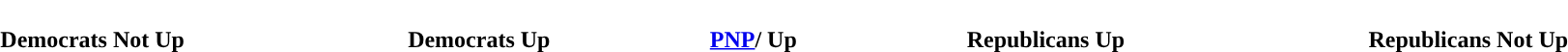<table style="width:100%; text-align:center">
<tr style="color:white">
<td style="background:"><strong>23</strong></td>
<td style="background:"><strong>5</strong></td>
<td style="background:"><strong>1</strong></td>
<td style="background:"><strong>7</strong></td>
<td style="background:"><strong>20</strong></td>
</tr>
<tr>
<td style="color:"><strong>Democrats Not Up</strong></td>
<td style="color:"><strong>Democrats Up</strong></td>
<td style="color:"><strong><a href='#'>PNP</a>/ Up</strong></td>
<td style="color:"><strong>Republicans Up</strong></td>
<td style="color:"><strong>Republicans Not Up</strong></td>
</tr>
</table>
